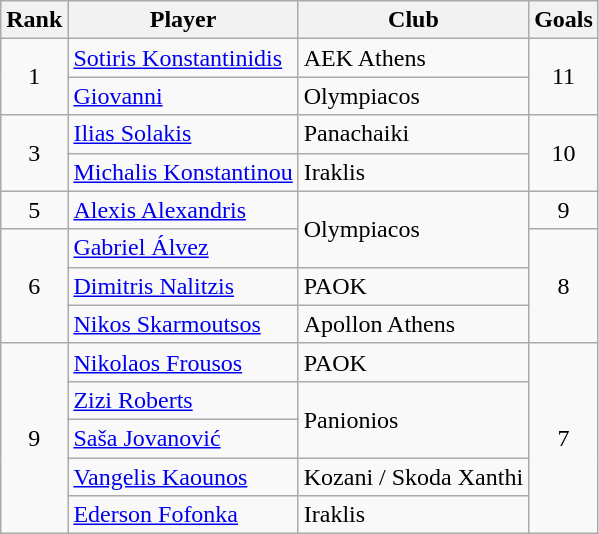<table class="wikitable sortable" style="text-align:center">
<tr>
<th>Rank</th>
<th>Player</th>
<th>Club</th>
<th>Goals</th>
</tr>
<tr>
<td rowspan=2>1</td>
<td align="left"> <a href='#'>Sotiris Konstantinidis</a></td>
<td align="left">AEK Athens</td>
<td rowspan=2>11</td>
</tr>
<tr>
<td align="left"> <a href='#'>Giovanni</a></td>
<td align="left">Olympiacos</td>
</tr>
<tr>
<td rowspan=2>3</td>
<td align="left"> <a href='#'>Ilias Solakis</a></td>
<td align="left">Panachaiki</td>
<td rowspan=2>10</td>
</tr>
<tr>
<td align="left"> <a href='#'>Michalis Konstantinou</a></td>
<td align="left">Iraklis</td>
</tr>
<tr>
<td>5</td>
<td align="left"> <a href='#'>Alexis Alexandris</a></td>
<td align="left"rowspan=2>Olympiacos</td>
<td>9</td>
</tr>
<tr>
<td rowspan=3>6</td>
<td align="left"> <a href='#'>Gabriel Álvez</a></td>
<td rowspan=3>8</td>
</tr>
<tr>
<td align="left"> <a href='#'>Dimitris Nalitzis</a></td>
<td align="left">PAOK</td>
</tr>
<tr>
<td align="left"> <a href='#'>Nikos Skarmoutsos</a></td>
<td align="left">Apollon Athens</td>
</tr>
<tr>
<td rowspan=5>9</td>
<td align="left"> <a href='#'>Nikolaos Frousos</a></td>
<td align="left">PAOK</td>
<td rowspan=5>7</td>
</tr>
<tr>
<td align="left"> <a href='#'>Zizi Roberts</a></td>
<td align="left" rowspan=2>Panionios</td>
</tr>
<tr>
<td align="left"> <a href='#'>Saša Jovanović</a></td>
</tr>
<tr>
<td align="left"> <a href='#'>Vangelis Kaounos</a></td>
<td align="left">Kozani / Skoda Xanthi</td>
</tr>
<tr>
<td align="left"> <a href='#'>Ederson Fofonka</a></td>
<td align="left">Iraklis</td>
</tr>
</table>
